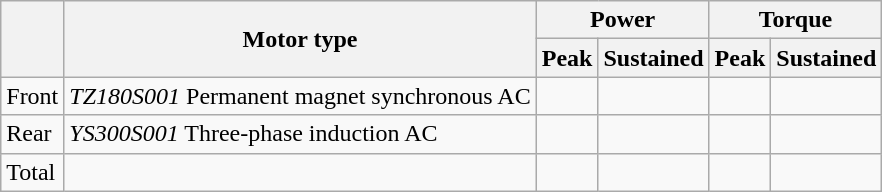<table class="wikitable">
<tr>
<th rowspan="2"></th>
<th rowspan="2">Motor type</th>
<th colspan="2">Power</th>
<th colspan="2">Torque</th>
</tr>
<tr>
<th>Peak</th>
<th>Sustained</th>
<th>Peak</th>
<th>Sustained</th>
</tr>
<tr>
<td>Front</td>
<td><em>TZ180S001</em> Permanent magnet synchronous AC</td>
<td></td>
<td></td>
<td></td>
<td></td>
</tr>
<tr>
<td>Rear</td>
<td><em>YS300S001</em> Three-phase induction AC</td>
<td></td>
<td></td>
<td></td>
<td></td>
</tr>
<tr>
<td>Total</td>
<td></td>
<td></td>
<td></td>
<td></td>
<td></td>
</tr>
</table>
